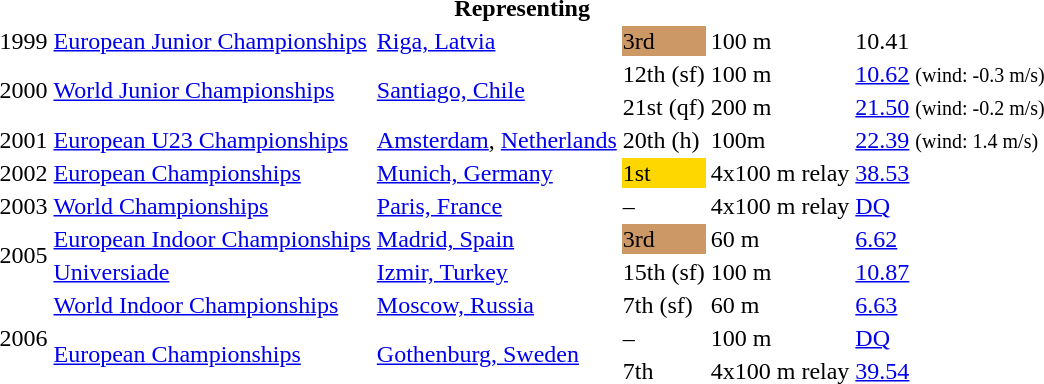<table>
<tr>
<th colspan="6">Representing </th>
</tr>
<tr>
<td>1999</td>
<td><a href='#'>European Junior Championships</a></td>
<td><a href='#'>Riga, Latvia</a></td>
<td bgcolor=cc9966>3rd</td>
<td>100 m</td>
<td>10.41</td>
</tr>
<tr>
<td rowspan=2>2000</td>
<td rowspan=2><a href='#'>World Junior Championships</a></td>
<td rowspan=2><a href='#'>Santiago, Chile</a></td>
<td>12th (sf)</td>
<td>100 m</td>
<td><a href='#'>10.62</a> <small>(wind: -0.3 m/s)</small></td>
</tr>
<tr>
<td>21st (qf)</td>
<td>200 m</td>
<td><a href='#'>21.50</a> <small>(wind: -0.2 m/s)</small></td>
</tr>
<tr>
<td>2001</td>
<td><a href='#'>European U23 Championships</a></td>
<td><a href='#'>Amsterdam</a>, <a href='#'>Netherlands</a></td>
<td>20th (h)</td>
<td>100m</td>
<td><a href='#'>22.39</a> <small>(wind: 1.4 m/s)</small></td>
</tr>
<tr>
<td>2002</td>
<td><a href='#'>European Championships</a></td>
<td><a href='#'>Munich, Germany</a></td>
<td bgcolor=gold>1st</td>
<td>4x100 m relay</td>
<td><a href='#'>38.53</a></td>
</tr>
<tr>
<td>2003</td>
<td><a href='#'>World Championships</a></td>
<td><a href='#'>Paris, France</a></td>
<td>–</td>
<td>4x100 m relay</td>
<td><a href='#'>DQ</a></td>
</tr>
<tr>
<td rowspan=2>2005</td>
<td><a href='#'>European Indoor Championships</a></td>
<td><a href='#'>Madrid, Spain</a></td>
<td bgcolor=cc9966>3rd</td>
<td>60 m</td>
<td><a href='#'>6.62</a></td>
</tr>
<tr>
<td><a href='#'>Universiade</a></td>
<td><a href='#'>Izmir, Turkey</a></td>
<td>15th (sf)</td>
<td>100 m</td>
<td><a href='#'>10.87</a></td>
</tr>
<tr>
<td rowspan=3>2006</td>
<td><a href='#'>World Indoor Championships</a></td>
<td><a href='#'>Moscow, Russia</a></td>
<td>7th (sf)</td>
<td>60 m</td>
<td><a href='#'>6.63</a></td>
</tr>
<tr>
<td rowspan=2><a href='#'>European Championships</a></td>
<td rowspan=2><a href='#'>Gothenburg, Sweden</a></td>
<td>–</td>
<td>100 m</td>
<td><a href='#'>DQ</a></td>
</tr>
<tr>
<td>7th</td>
<td>4x100 m relay</td>
<td><a href='#'>39.54</a></td>
</tr>
</table>
